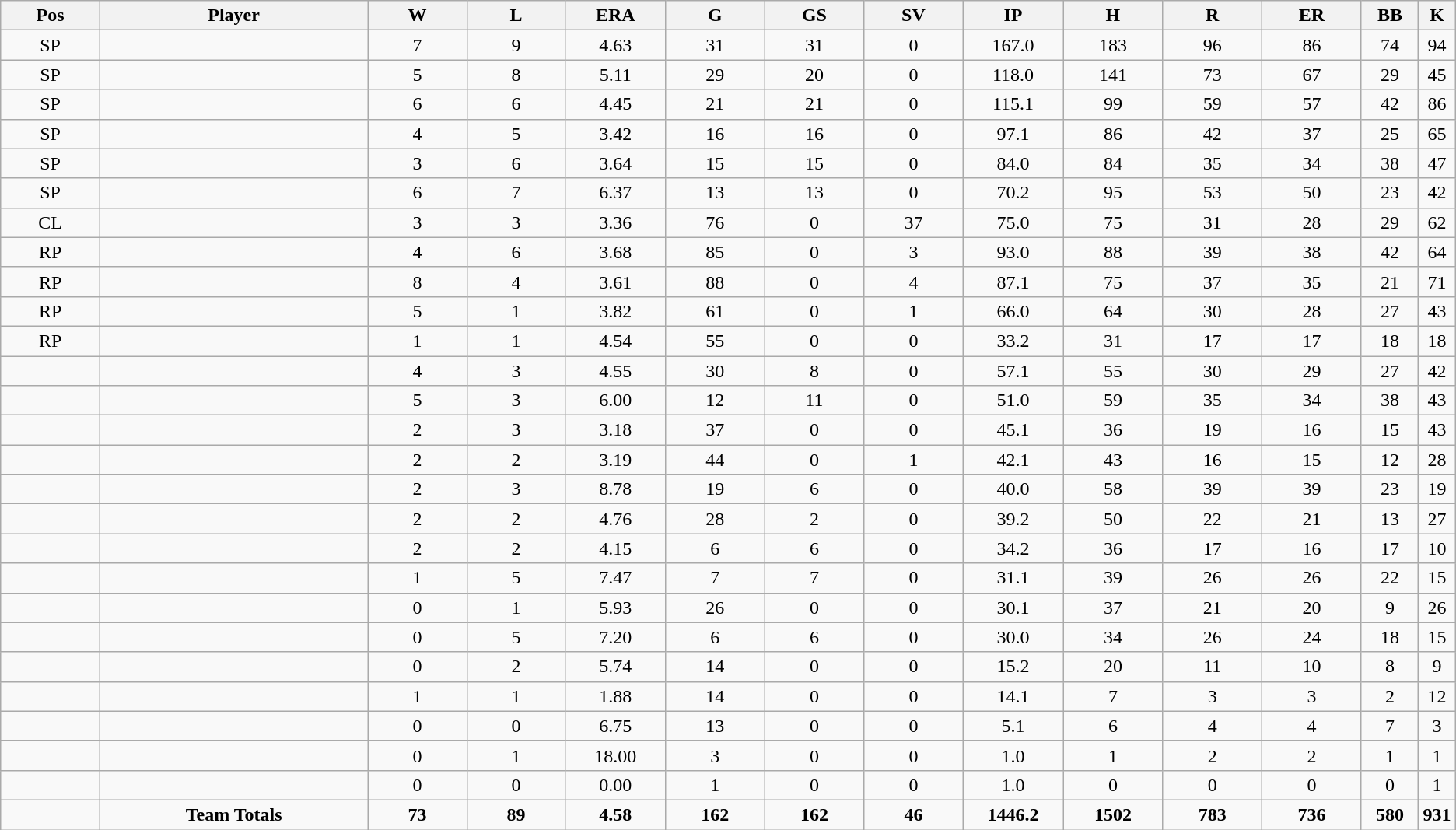<table class="wikitable sortable">
<tr>
<th bgcolor="#DDDDFF" width="7%">Pos</th>
<th bgcolor="#DDDDFF" width="19%">Player</th>
<th bgcolor="#DDDDFF" width="7%">W</th>
<th bgcolor="#DDDDFF" width="7%">L</th>
<th bgcolor="#DDDDFF" width="7%">ERA</th>
<th bgcolor="#DDDDFF" width="7%">G</th>
<th bgcolor="#DDDDFF" width="7%">GS</th>
<th bgcolor="#DDDDFF" width="7%">SV</th>
<th bgcolor="#DDDDFF" width="7%">IP</th>
<th bgcolor="#DDDDFF" width="7%">H</th>
<th bgcolor="#DDDDFF" width="7%">R</th>
<th bgcolor="#DDDDFF" width="7%">ER</th>
<th bgcolor="#DDDDFF" width="7%">BB</th>
<th bgcolor="#DDDDFF" width="7%">K</th>
</tr>
<tr align="center">
<td>SP</td>
<td></td>
<td>7</td>
<td>9</td>
<td>4.63</td>
<td>31</td>
<td>31</td>
<td>0</td>
<td>167.0</td>
<td>183</td>
<td>96</td>
<td>86</td>
<td>74</td>
<td>94</td>
</tr>
<tr align="center">
<td>SP</td>
<td></td>
<td>5</td>
<td>8</td>
<td>5.11</td>
<td>29</td>
<td>20</td>
<td>0</td>
<td>118.0</td>
<td>141</td>
<td>73</td>
<td>67</td>
<td>29</td>
<td>45</td>
</tr>
<tr align="center">
<td>SP</td>
<td></td>
<td>6</td>
<td>6</td>
<td>4.45</td>
<td>21</td>
<td>21</td>
<td>0</td>
<td>115.1</td>
<td>99</td>
<td>59</td>
<td>57</td>
<td>42</td>
<td>86</td>
</tr>
<tr align="center">
<td>SP</td>
<td></td>
<td>4</td>
<td>5</td>
<td>3.42</td>
<td>16</td>
<td>16</td>
<td>0</td>
<td>97.1</td>
<td>86</td>
<td>42</td>
<td>37</td>
<td>25</td>
<td>65</td>
</tr>
<tr align="center">
<td>SP</td>
<td></td>
<td>3</td>
<td>6</td>
<td>3.64</td>
<td>15</td>
<td>15</td>
<td>0</td>
<td>84.0</td>
<td>84</td>
<td>35</td>
<td>34</td>
<td>38</td>
<td>47</td>
</tr>
<tr align="center">
<td>SP</td>
<td></td>
<td>6</td>
<td>7</td>
<td>6.37</td>
<td>13</td>
<td>13</td>
<td>0</td>
<td>70.2</td>
<td>95</td>
<td>53</td>
<td>50</td>
<td>23</td>
<td>42</td>
</tr>
<tr align="center">
<td>CL</td>
<td></td>
<td>3</td>
<td>3</td>
<td>3.36</td>
<td>76</td>
<td>0</td>
<td>37</td>
<td>75.0</td>
<td>75</td>
<td>31</td>
<td>28</td>
<td>29</td>
<td>62</td>
</tr>
<tr align="center">
<td>RP</td>
<td></td>
<td>4</td>
<td>6</td>
<td>3.68</td>
<td>85</td>
<td>0</td>
<td>3</td>
<td>93.0</td>
<td>88</td>
<td>39</td>
<td>38</td>
<td>42</td>
<td>64</td>
</tr>
<tr align="center">
<td>RP</td>
<td></td>
<td>8</td>
<td>4</td>
<td>3.61</td>
<td>88</td>
<td>0</td>
<td>4</td>
<td>87.1</td>
<td>75</td>
<td>37</td>
<td>35</td>
<td>21</td>
<td>71</td>
</tr>
<tr align="center">
<td>RP</td>
<td></td>
<td>5</td>
<td>1</td>
<td>3.82</td>
<td>61</td>
<td>0</td>
<td>1</td>
<td>66.0</td>
<td>64</td>
<td>30</td>
<td>28</td>
<td>27</td>
<td>43</td>
</tr>
<tr align="center">
<td>RP</td>
<td></td>
<td>1</td>
<td>1</td>
<td>4.54</td>
<td>55</td>
<td>0</td>
<td>0</td>
<td>33.2</td>
<td>31</td>
<td>17</td>
<td>17</td>
<td>18</td>
<td>18</td>
</tr>
<tr align="center">
<td></td>
<td></td>
<td>4</td>
<td>3</td>
<td>4.55</td>
<td>30</td>
<td>8</td>
<td>0</td>
<td>57.1</td>
<td>55</td>
<td>30</td>
<td>29</td>
<td>27</td>
<td>42</td>
</tr>
<tr align="center">
<td></td>
<td></td>
<td>5</td>
<td>3</td>
<td>6.00</td>
<td>12</td>
<td>11</td>
<td>0</td>
<td>51.0</td>
<td>59</td>
<td>35</td>
<td>34</td>
<td>38</td>
<td>43</td>
</tr>
<tr align="center">
<td></td>
<td></td>
<td>2</td>
<td>3</td>
<td>3.18</td>
<td>37</td>
<td>0</td>
<td>0</td>
<td>45.1</td>
<td>36</td>
<td>19</td>
<td>16</td>
<td>15</td>
<td>43</td>
</tr>
<tr align="center">
<td></td>
<td></td>
<td>2</td>
<td>2</td>
<td>3.19</td>
<td>44</td>
<td>0</td>
<td>1</td>
<td>42.1</td>
<td>43</td>
<td>16</td>
<td>15</td>
<td>12</td>
<td>28</td>
</tr>
<tr align="center">
<td></td>
<td></td>
<td>2</td>
<td>3</td>
<td>8.78</td>
<td>19</td>
<td>6</td>
<td>0</td>
<td>40.0</td>
<td>58</td>
<td>39</td>
<td>39</td>
<td>23</td>
<td>19</td>
</tr>
<tr align="center">
<td></td>
<td></td>
<td>2</td>
<td>2</td>
<td>4.76</td>
<td>28</td>
<td>2</td>
<td>0</td>
<td>39.2</td>
<td>50</td>
<td>22</td>
<td>21</td>
<td>13</td>
<td>27</td>
</tr>
<tr align="center">
<td></td>
<td></td>
<td>2</td>
<td>2</td>
<td>4.15</td>
<td>6</td>
<td>6</td>
<td>0</td>
<td>34.2</td>
<td>36</td>
<td>17</td>
<td>16</td>
<td>17</td>
<td>10</td>
</tr>
<tr align="center">
<td></td>
<td></td>
<td>1</td>
<td>5</td>
<td>7.47</td>
<td>7</td>
<td>7</td>
<td>0</td>
<td>31.1</td>
<td>39</td>
<td>26</td>
<td>26</td>
<td>22</td>
<td>15</td>
</tr>
<tr align="center">
<td></td>
<td></td>
<td>0</td>
<td>1</td>
<td>5.93</td>
<td>26</td>
<td>0</td>
<td>0</td>
<td>30.1</td>
<td>37</td>
<td>21</td>
<td>20</td>
<td>9</td>
<td>26</td>
</tr>
<tr align="center">
<td></td>
<td></td>
<td>0</td>
<td>5</td>
<td>7.20</td>
<td>6</td>
<td>6</td>
<td>0</td>
<td>30.0</td>
<td>34</td>
<td>26</td>
<td>24</td>
<td>18</td>
<td>15</td>
</tr>
<tr align="center">
<td></td>
<td></td>
<td>0</td>
<td>2</td>
<td>5.74</td>
<td>14</td>
<td>0</td>
<td>0</td>
<td>15.2</td>
<td>20</td>
<td>11</td>
<td>10</td>
<td>8</td>
<td>9</td>
</tr>
<tr align="center">
<td></td>
<td></td>
<td>1</td>
<td>1</td>
<td>1.88</td>
<td>14</td>
<td>0</td>
<td>0</td>
<td>14.1</td>
<td>7</td>
<td>3</td>
<td>3</td>
<td>2</td>
<td>12</td>
</tr>
<tr align="center">
<td></td>
<td></td>
<td>0</td>
<td>0</td>
<td>6.75</td>
<td>13</td>
<td>0</td>
<td>0</td>
<td>5.1</td>
<td>6</td>
<td>4</td>
<td>4</td>
<td>7</td>
<td>3</td>
</tr>
<tr align="center">
<td></td>
<td></td>
<td>0</td>
<td>1</td>
<td>18.00</td>
<td>3</td>
<td>0</td>
<td>0</td>
<td>1.0</td>
<td>1</td>
<td>2</td>
<td>2</td>
<td>1</td>
<td>1</td>
</tr>
<tr align="center">
<td></td>
<td></td>
<td>0</td>
<td>0</td>
<td>0.00</td>
<td>1</td>
<td>0</td>
<td>0</td>
<td>1.0</td>
<td>0</td>
<td>0</td>
<td>0</td>
<td>0</td>
<td>1</td>
</tr>
<tr align="center" class="unsortable">
<td></td>
<td><strong>Team Totals</strong></td>
<td><strong>73</strong></td>
<td><strong>89</strong></td>
<td><strong>4.58</strong></td>
<td><strong>162</strong></td>
<td><strong>162</strong></td>
<td><strong>46</strong></td>
<td><strong>1446.2</strong></td>
<td><strong>1502</strong></td>
<td><strong>783</strong></td>
<td><strong>736</strong></td>
<td><strong>580</strong></td>
<td><strong>931</strong></td>
</tr>
</table>
